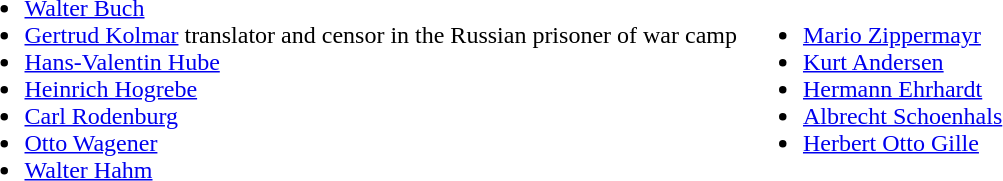<table>
<tr>
<td width=50%><br><ul><li><a href='#'>Walter Buch</a></li><li><a href='#'>Gertrud Kolmar</a> translator and censor in the Russian prisoner of war camp</li><li><a href='#'>Hans-Valentin Hube</a></li><li><a href='#'>Heinrich Hogrebe</a></li><li><a href='#'>Carl Rodenburg</a></li><li><a href='#'>Otto Wagener</a></li><li><a href='#'>Walter Hahm</a></li></ul></td>
<td width=50%><br><ul><li><a href='#'>Mario Zippermayr</a></li><li><a href='#'>Kurt Andersen</a></li><li><a href='#'>Hermann Ehrhardt</a></li><li><a href='#'>Albrecht Schoenhals</a></li><li><a href='#'>Herbert Otto Gille</a></li></ul></td>
</tr>
</table>
